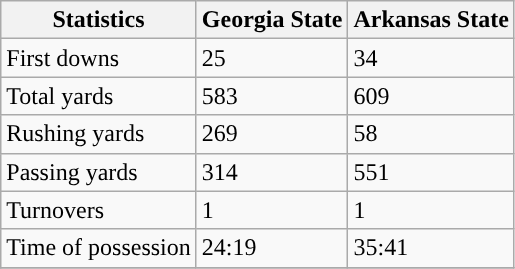<table class="wikitable">
<tr>
<th>Statistics</th>
<th>Georgia State</th>
<th>Arkansas State</th>
</tr>
<tr>
<td>First downs</td>
<td>25</td>
<td>34</td>
</tr>
<tr>
<td>Total yards</td>
<td>583</td>
<td>609</td>
</tr>
<tr>
<td>Rushing yards</td>
<td>269</td>
<td>58</td>
</tr>
<tr>
<td>Passing yards</td>
<td>314</td>
<td>551</td>
</tr>
<tr>
<td>Turnovers</td>
<td>1</td>
<td>1</td>
</tr>
<tr>
<td>Time of possession</td>
<td>24:19</td>
<td>35:41</td>
</tr>
<tr>
</tr>
</table>
